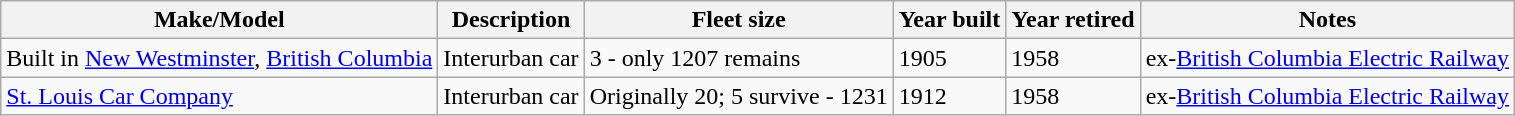<table class="wikitable">
<tr>
<th>Make/Model</th>
<th>Description</th>
<th>Fleet size</th>
<th>Year built</th>
<th>Year retired</th>
<th>Notes</th>
</tr>
<tr>
<td>Built in <a href='#'>New Westminster</a>, <a href='#'>British Columbia</a></td>
<td>Interurban car</td>
<td>3 - only 1207 remains</td>
<td>1905</td>
<td>1958</td>
<td>ex-<a href='#'>British Columbia Electric Railway</a></td>
</tr>
<tr>
<td><a href='#'>St. Louis Car Company</a></td>
<td>Interurban car</td>
<td>Originally 20; 5 survive - 1231</td>
<td>1912</td>
<td>1958</td>
<td>ex-<a href='#'>British Columbia Electric Railway</a></td>
</tr>
</table>
